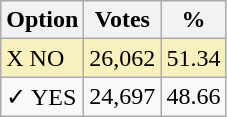<table class="wikitable">
<tr>
<th>Option</th>
<th>Votes</th>
<th>%</th>
</tr>
<tr>
<td style=background:#f8f1bd>X NO</td>
<td style=background:#f8f1bd>26,062</td>
<td style=background:#f8f1bd>51.34</td>
</tr>
<tr>
<td>✓ YES</td>
<td>24,697</td>
<td>48.66</td>
</tr>
</table>
